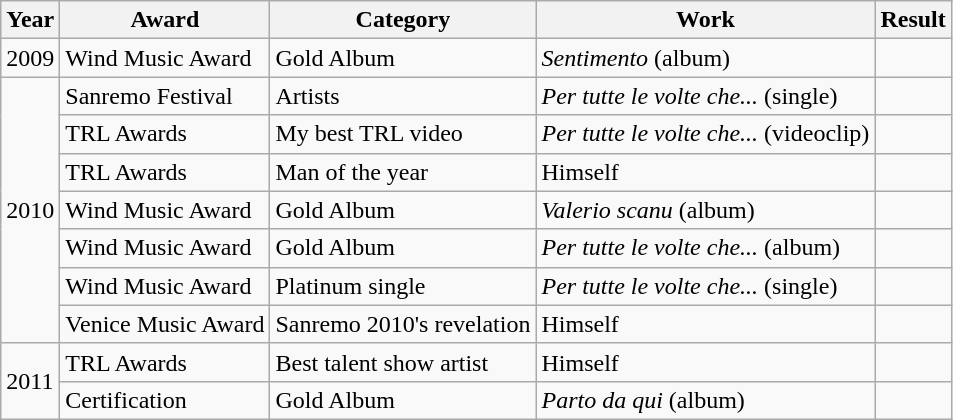<table class="wikitable">
<tr>
<th>Year</th>
<th>Award</th>
<th>Category</th>
<th>Work</th>
<th>Result</th>
</tr>
<tr>
<td>2009</td>
<td>Wind Music Award</td>
<td>Gold Album</td>
<td><em>Sentimento</em> (album)</td>
<td></td>
</tr>
<tr>
<td rowspan="7">2010</td>
<td>Sanremo Festival</td>
<td>Artists</td>
<td><em>Per tutte le volte che...</em> (single)</td>
<td></td>
</tr>
<tr>
<td>TRL Awards</td>
<td>My best TRL video</td>
<td><em>Per tutte le volte che...</em> (videoclip)</td>
<td></td>
</tr>
<tr>
<td>TRL Awards</td>
<td>Man of the year</td>
<td>Himself</td>
<td></td>
</tr>
<tr>
<td>Wind Music Award</td>
<td>Gold Album</td>
<td><em>Valerio scanu</em> (album)</td>
<td></td>
</tr>
<tr>
<td>Wind Music Award</td>
<td>Gold Album</td>
<td><em>Per tutte le volte che...</em> (album)</td>
<td></td>
</tr>
<tr>
<td>Wind Music Award</td>
<td>Platinum single</td>
<td><em>Per tutte le volte che...</em> (single)</td>
<td></td>
</tr>
<tr>
<td>Venice Music Award</td>
<td>Sanremo 2010's revelation</td>
<td>Himself</td>
<td></td>
</tr>
<tr>
<td rowspan="2">2011</td>
<td>TRL Awards</td>
<td>Best talent show artist</td>
<td>Himself</td>
<td></td>
</tr>
<tr>
<td>Certification</td>
<td>Gold Album</td>
<td><em>Parto da qui</em> (album)</td>
<td></td>
</tr>
</table>
